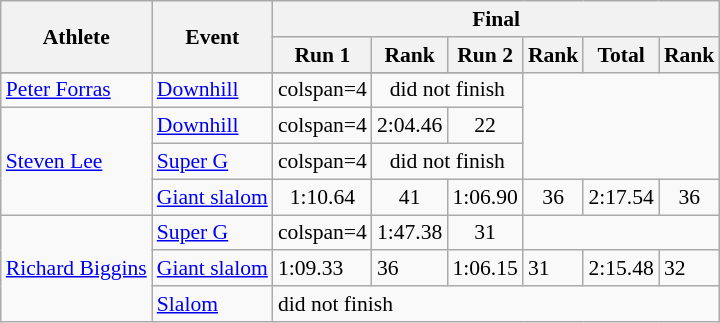<table class="wikitable" style="font-size:90%">
<tr>
<th rowspan="2">Athlete</th>
<th rowspan="2">Event</th>
<th colspan="6">Final</th>
</tr>
<tr>
<th>Run 1</th>
<th>Rank</th>
<th>Run 2</th>
<th>Rank</th>
<th>Total</th>
<th>Rank</th>
</tr>
<tr>
</tr>
<tr align="center">
<td align="left"><a href='#'>Peter Forras</a></td>
<td align="left"><a href='#'>Downhill</a></td>
<td>colspan=4 </td>
<td colspan=2>did not finish</td>
</tr>
<tr align="center">
<td align="left" rowspan=3><a href='#'>Steven Lee</a></td>
<td align="left"><a href='#'>Downhill</a></td>
<td>colspan=4 </td>
<td>2:04.46</td>
<td>22</td>
</tr>
<tr align="center">
<td align="left"><a href='#'>Super G</a></td>
<td>colspan=4 </td>
<td colspan=2>did not finish</td>
</tr>
<tr align="center">
<td align="left"><a href='#'>Giant slalom</a></td>
<td>1:10.64</td>
<td>41</td>
<td>1:06.90</td>
<td>36</td>
<td>2:17.54</td>
<td>36</td>
</tr>
<tr align="center">
<td align="left" rowspan=3><a href='#'>Richard Biggins</a></td>
<td align="left"><a href='#'>Super G</a></td>
<td>colspan=4 </td>
<td>1:47.38</td>
<td>31</td>
</tr>
<tr align"center">
<td align="left"><a href='#'>Giant slalom</a></td>
<td>1:09.33</td>
<td>36</td>
<td>1:06.15</td>
<td>31</td>
<td>2:15.48</td>
<td>32</td>
</tr>
<tr align"center">
<td align="left"><a href='#'>Slalom</a></td>
<td colspan=6>did not finish</td>
</tr>
</table>
